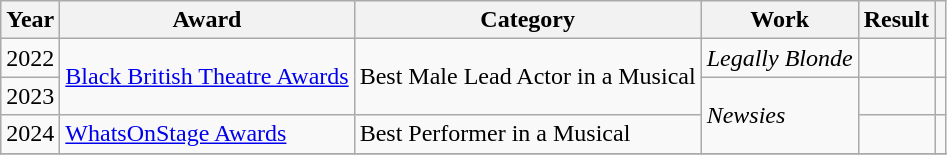<table class="wikitable plainrowheaders">
<tr>
<th>Year</th>
<th>Award</th>
<th>Category</th>
<th>Work</th>
<th>Result</th>
<th></th>
</tr>
<tr>
<td>2022</td>
<td rowspan="2"><a href='#'>Black British Theatre Awards</a></td>
<td rowspan="2">Best Male Lead Actor in a Musical</td>
<td><em>Legally Blonde</em></td>
<td></td>
<td></td>
</tr>
<tr>
<td>2023</td>
<td rowspan="2"><em>Newsies</em></td>
<td></td>
<td></td>
</tr>
<tr>
<td>2024</td>
<td><a href='#'>WhatsOnStage Awards</a></td>
<td>Best Performer in a Musical</td>
<td></td>
<td></td>
</tr>
<tr>
</tr>
</table>
